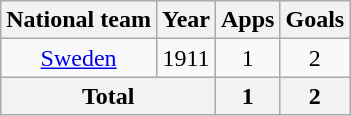<table class=wikitable style=text-align:center>
<tr>
<th>National team</th>
<th>Year</th>
<th>Apps</th>
<th>Goals</th>
</tr>
<tr>
<td rowspan="1"><a href='#'>Sweden</a></td>
<td>1911</td>
<td>1</td>
<td>2</td>
</tr>
<tr>
<th colspan="2">Total</th>
<th>1</th>
<th>2</th>
</tr>
</table>
